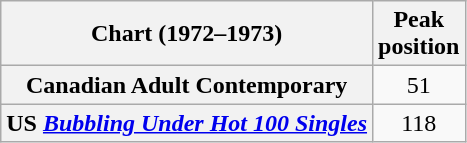<table class="wikitable plainrowheaders" style="text-align:center">
<tr>
<th>Chart (1972–1973)</th>
<th>Peak<br>position</th>
</tr>
<tr>
<th scope="row">Canadian Adult Contemporary</th>
<td>51</td>
</tr>
<tr>
<th scope="row">US <em><a href='#'>Bubbling Under Hot 100 Singles</a></em></th>
<td>118</td>
</tr>
</table>
